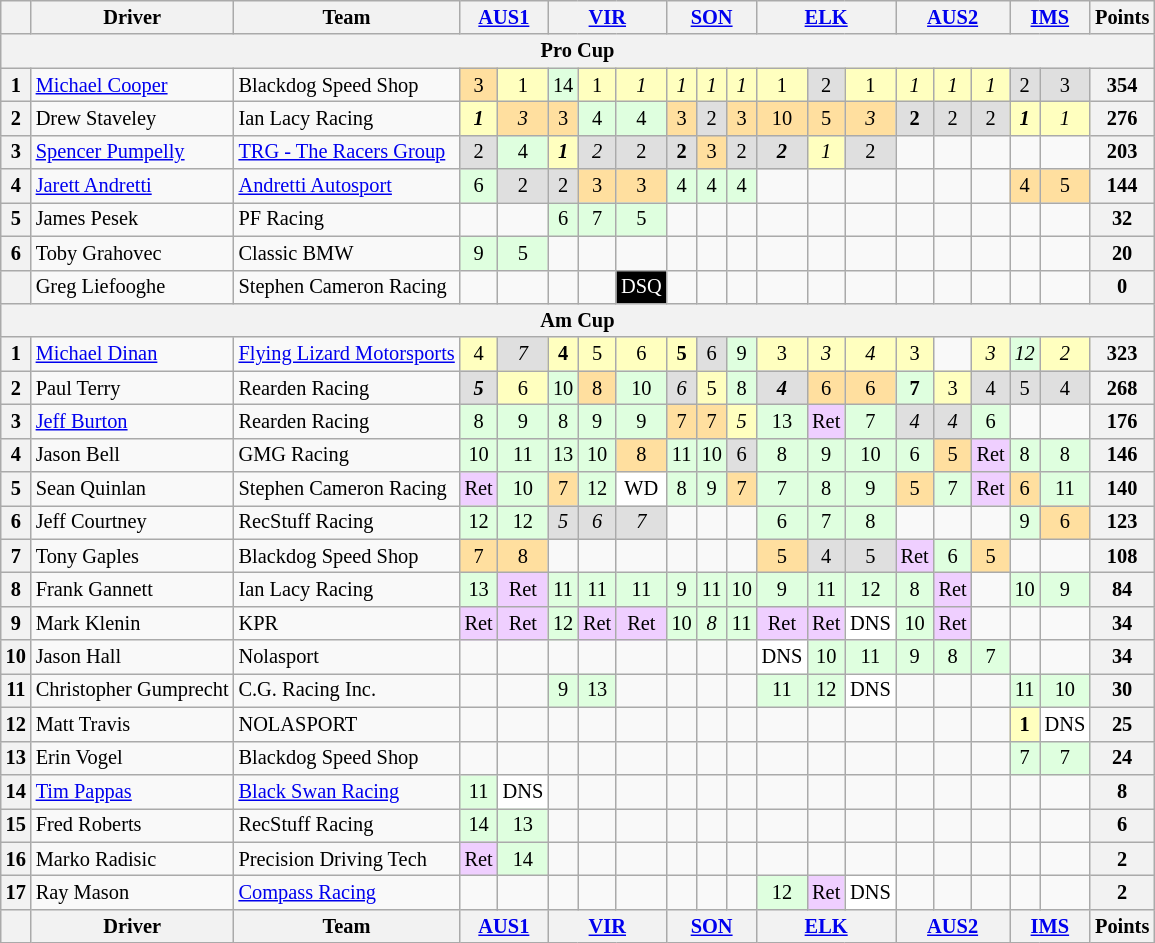<table class="wikitable" style="font-size:85%; text-align:center;">
<tr>
<th></th>
<th>Driver</th>
<th>Team</th>
<th colspan=2><a href='#'>AUS1</a><br></th>
<th colspan=3><a href='#'>VIR</a><br></th>
<th colspan=3><a href='#'>SON</a><br></th>
<th colspan=3><a href='#'>ELK</a><br></th>
<th colspan=3><a href='#'>AUS2</a><br></th>
<th colspan=2><a href='#'>IMS</a><br></th>
<th>Points</th>
</tr>
<tr>
<th colspan=20>Pro Cup</th>
</tr>
<tr>
<th>1</th>
<td align=left> <a href='#'>Michael Cooper</a></td>
<td align=left> Blackdog Speed Shop</td>
<td style="background:#ffdf9f;">3</td>
<td style="background:#ffffbf;">1</td>
<td style="background:#dfffdf;">14</td>
<td style="background:#ffffbf;">1</td>
<td style="background:#ffffbf;"><em>1</em></td>
<td style="background:#ffffbf;"><em>1</em></td>
<td style="background:#ffffbf;"><em>1</em></td>
<td style="background:#ffffbf;"><em>1</em></td>
<td style="background:#ffffbf;">1</td>
<td style="background:#dfdfdf;">2</td>
<td style="background:#ffffbf;">1</td>
<td style="background:#ffffbf;"><em>1</em></td>
<td style="background:#ffffbf;"><em>1</em></td>
<td style="background:#ffffbf;"><em>1</em></td>
<td style="background:#dfdfdf;">2</td>
<td style="background:#dfdfdf;">3</td>
<th>354</th>
</tr>
<tr>
<th>2</th>
<td align=left> Drew Staveley</td>
<td align=left> Ian Lacy Racing</td>
<td style="background:#ffffbf;"><strong><em>1</em></strong></td>
<td style="background:#ffdf9f;"><em>3</em></td>
<td style="background:#ffdf9f;">3</td>
<td style="background:#dfffdf;">4</td>
<td style="background:#dfffdf;">4</td>
<td style="background:#ffdf9f;">3</td>
<td style="background:#dfdfdf;">2</td>
<td style="background:#ffdf9f;">3</td>
<td style="background:#ffdf9f;">10</td>
<td style="background:#ffdf9f;">5</td>
<td style="background:#ffdf9f;"><em>3</em></td>
<td style="background:#dfdfdf;"><strong>2</strong></td>
<td style="background:#dfdfdf;">2</td>
<td style="background:#dfdfdf;">2</td>
<td style="background:#ffffbf;"><strong><em>1</em></strong></td>
<td style="background:#ffffbf;"><em>1</em></td>
<th>276</th>
</tr>
<tr>
<th>3</th>
<td align=left> <a href='#'>Spencer Pumpelly</a></td>
<td align=left> <a href='#'>TRG - The Racers Group</a></td>
<td style="background:#dfdfdf;">2</td>
<td style="background:#dfffdf;">4</td>
<td style="background:#ffffbf;"><strong><em>1</em></strong></td>
<td style="background:#dfdfdf;"><em>2</em></td>
<td style="background:#dfdfdf;">2</td>
<td style="background:#dfdfdf;"><strong>2</strong></td>
<td style="background:#ffdf9f;">3</td>
<td style="background:#dfdfdf;">2</td>
<td style="background:#dfdfdf;"><strong><em>2</em></strong></td>
<td style="background:#ffffbf;"><em>1</em></td>
<td style="background:#dfdfdf;">2</td>
<td></td>
<td></td>
<td></td>
<td></td>
<td></td>
<th>203</th>
</tr>
<tr>
<th>4</th>
<td align=left> <a href='#'>Jarett Andretti</a></td>
<td align=left> <a href='#'>Andretti Autosport</a></td>
<td style="background:#dfffdf;">6</td>
<td style="background:#dfdfdf;">2</td>
<td style="background:#dfdfdf;">2</td>
<td style="background:#ffdf9f;">3</td>
<td style="background:#ffdf9f;">3</td>
<td style="background:#dfffdf;">4</td>
<td style="background:#dfffdf;">4</td>
<td style="background:#dfffdf;">4</td>
<td></td>
<td></td>
<td></td>
<td></td>
<td></td>
<td></td>
<td style="background:#ffdf9f;">4</td>
<td style="background:#ffdf9f;">5</td>
<th>144</th>
</tr>
<tr>
<th>5</th>
<td align=left> James Pesek</td>
<td align=left> PF Racing</td>
<td></td>
<td></td>
<td style="background:#dfffdf;">6</td>
<td style="background:#dfffdf;">7</td>
<td style="background:#dfffdf;">5</td>
<td></td>
<td></td>
<td></td>
<td></td>
<td></td>
<td></td>
<td></td>
<td></td>
<td></td>
<td></td>
<td></td>
<th>32</th>
</tr>
<tr>
<th>6</th>
<td align=left> Toby Grahovec</td>
<td align=left> Classic BMW</td>
<td style="background:#dfffdf;">9</td>
<td style="background:#dfffdf;">5</td>
<td></td>
<td></td>
<td></td>
<td></td>
<td></td>
<td></td>
<td></td>
<td></td>
<td></td>
<td></td>
<td></td>
<td></td>
<td></td>
<td></td>
<th>20</th>
</tr>
<tr>
<th></th>
<td align=left> Greg Liefooghe</td>
<td align=left> Stephen Cameron Racing</td>
<td></td>
<td></td>
<td></td>
<td></td>
<td style="background:#000000; color:#ffffff;">DSQ</td>
<td></td>
<td></td>
<td></td>
<td></td>
<td></td>
<td></td>
<td></td>
<td></td>
<td></td>
<td></td>
<td></td>
<th>0</th>
</tr>
<tr>
<th colspan=20>Am Cup</th>
</tr>
<tr>
<th>1</th>
<td align=left> <a href='#'>Michael Dinan</a></td>
<td align=left> <a href='#'>Flying Lizard Motorsports</a></td>
<td style="background:#ffffbf;">4</td>
<td style="background:#dfdfdf;"><em>7</em></td>
<td style="background:#ffffbf;"><strong>4</strong></td>
<td style="background:#ffffbf;">5</td>
<td style="background:#ffffbf;">6</td>
<td style="background:#ffffbf;"><strong>5</strong></td>
<td style="background:#dfdfdf;">6</td>
<td style="background:#dfffdf;">9</td>
<td style="background:#ffffbf;">3</td>
<td style="background:#ffffbf;"><em>3</em></td>
<td style="background:#ffffbf;"><em>4</em></td>
<td style="background:#ffffbf;">3</td>
<td></td>
<td style="background:#ffffbf;"><em>3</em></td>
<td style="background:#dfffdf;"><em>12</em></td>
<td style="background:#ffffbf;"><em>2</em></td>
<th>323</th>
</tr>
<tr>
<th>2</th>
<td align=left> Paul Terry</td>
<td align=left> Rearden Racing</td>
<td style="background:#dfdfdf;"><strong><em>5</em></strong></td>
<td style="background:#ffffbf;">6</td>
<td style="background:#dfffdf;">10</td>
<td style="background:#ffdf9f;">8</td>
<td style="background:#dfffdf;">10</td>
<td style="background:#dfdfdf;"><em>6</em></td>
<td style="background:#ffffbf;">5</td>
<td style="background:#dfffdf;">8</td>
<td style="background:#dfdfdf;"><strong><em>4</em></strong></td>
<td style="background:#ffdf9f;">6</td>
<td style="background:#ffdf9f;">6</td>
<td style="background:#dfffdf;"><strong>7</strong></td>
<td style="background:#ffffbf;">3</td>
<td style="background:#dfdfdf;">4</td>
<td style="background:#dfdfdf;">5</td>
<td style="background:#dfdfdf;">4</td>
<th>268</th>
</tr>
<tr>
<th>3</th>
<td align=left> <a href='#'>Jeff Burton</a></td>
<td align=left> Rearden Racing</td>
<td style="background:#dfffdf;">8</td>
<td style="background:#dfffdf;">9</td>
<td style="background:#dfffdf;">8</td>
<td style="background:#dfffdf;">9</td>
<td style="background:#dfffdf;">9</td>
<td style="background:#ffdf9f;">7</td>
<td style="background:#ffdf9f;">7</td>
<td style="background:#ffffbf;"><em>5</em></td>
<td style="background:#dfffdf;">13</td>
<td style="background:#efcfff;">Ret</td>
<td style="background:#dfffdf;">7</td>
<td style="background:#dfdfdf;"><em>4</em></td>
<td style="background:#dfdfdf;"><em>4</em></td>
<td style="background:#dfffdf;">6</td>
<td></td>
<td></td>
<th>176</th>
</tr>
<tr>
<th>4</th>
<td align="left"> Jason Bell</td>
<td align="left"> GMG Racing</td>
<td style="background:#dfffdf;">10</td>
<td style="background:#dfffdf;">11</td>
<td style="background:#dfffdf;">13</td>
<td style="background:#dfffdf;">10</td>
<td style="background:#ffdf9f;">8</td>
<td style="background:#dfffdf;">11</td>
<td style="background:#dfffdf;">10</td>
<td style="background:#dfdfdf;">6</td>
<td style="background:#dfffdf;">8</td>
<td style="background:#dfffdf;">9</td>
<td style="background:#dfffdf;">10</td>
<td style="background:#dfffdf;">6</td>
<td style="background:#ffdf9f;">5</td>
<td style="background:#efcfff;">Ret</td>
<td style="background:#dfffdf;">8</td>
<td style="background:#dfffdf;">8</td>
<th>146</th>
</tr>
<tr>
<th>5</th>
<td align="left"> Sean Quinlan</td>
<td align="left"> Stephen Cameron Racing</td>
<td style="background:#efcfff;">Ret</td>
<td style="background:#dfffdf;">10</td>
<td style="background:#ffdf9f;">7</td>
<td style="background:#dfffdf;">12</td>
<td style="background:#ffffff;">WD</td>
<td style="background:#dfffdf;">8</td>
<td style="background:#dfffdf;">9</td>
<td style="background:#ffdf9f;">7</td>
<td style="background:#dfffdf;">7</td>
<td style="background:#dfffdf;">8</td>
<td style="background:#dfffdf;">9</td>
<td style="background:#ffdf9f;">5</td>
<td style="background:#dfffdf;">7</td>
<td style="background:#efcfff;">Ret</td>
<td style="background:#ffdf9f;">6</td>
<td style="background:#dfffdf;">11</td>
<th>140</th>
</tr>
<tr>
<th>6</th>
<td align="left"> Jeff Courtney</td>
<td align="left"> RecStuff Racing</td>
<td style="background:#dfffdf;">12</td>
<td style="background:#dfffdf;">12</td>
<td style="background:#dfdfdf;"><em>5</em></td>
<td style="background:#dfdfdf;"><em>6</em></td>
<td style="background:#dfdfdf;"><em>7</em></td>
<td></td>
<td></td>
<td></td>
<td style="background:#dfffdf;">6</td>
<td style="background:#dfffdf;">7</td>
<td style="background:#dfffdf;">8</td>
<td></td>
<td></td>
<td></td>
<td style="background:#dfffdf;">9</td>
<td style="background:#ffdf9f;">6</td>
<th>123</th>
</tr>
<tr>
<th>7</th>
<td align="left"> Tony Gaples</td>
<td align="left"> Blackdog Speed Shop</td>
<td style="background:#ffdf9f;">7</td>
<td style="background:#ffdf9f;">8</td>
<td></td>
<td></td>
<td></td>
<td></td>
<td></td>
<td></td>
<td style="background:#ffdf9f;">5</td>
<td style="background:#dfdfdf;">4</td>
<td style="background:#dfdfdf;">5</td>
<td style="background:#efcfff;">Ret</td>
<td style="background:#dfffdf;">6</td>
<td style="background:#ffdf9f;">5</td>
<td></td>
<td></td>
<th>108</th>
</tr>
<tr>
<th>8</th>
<td align="left"> Frank Gannett</td>
<td align="left"> Ian Lacy Racing</td>
<td style="background:#dfffdf;">13</td>
<td style="background:#efcfff;">Ret</td>
<td style="background:#dfffdf;">11</td>
<td style="background:#dfffdf;">11</td>
<td style="background:#dfffdf;">11</td>
<td style="background:#dfffdf;">9</td>
<td style="background:#dfffdf;">11</td>
<td style="background:#dfffdf;">10</td>
<td style="background:#dfffdf;">9</td>
<td style="background:#dfffdf;">11</td>
<td style="background:#dfffdf;">12</td>
<td style="background:#dfffdf;">8</td>
<td style="background:#efcfff;">Ret</td>
<td></td>
<td style="background:#dfffdf;">10</td>
<td style="background:#dfffdf;">9</td>
<th>84</th>
</tr>
<tr>
<th>9</th>
<td align=left> Mark Klenin</td>
<td align=left> KPR</td>
<td style="background:#efcfff;">Ret</td>
<td style="background:#efcfff;">Ret</td>
<td style="background:#dfffdf;">12</td>
<td style="background:#efcfff;">Ret</td>
<td style="background:#efcfff;">Ret</td>
<td style="background:#dfffdf;">10</td>
<td style="background:#dfffdf;"><em>8</em></td>
<td style="background:#dfffdf;">11</td>
<td style="background:#efcfff;">Ret</td>
<td style="background:#efcfff;">Ret</td>
<td style="background:#ffffff;">DNS</td>
<td style="background:#dfffdf;">10</td>
<td style="background:#efcfff;">Ret</td>
<td></td>
<td></td>
<td></td>
<th>34</th>
</tr>
<tr>
<th>10</th>
<td align="left"> Jason Hall</td>
<td align="left"> Nolasport</td>
<td></td>
<td></td>
<td></td>
<td></td>
<td></td>
<td></td>
<td></td>
<td></td>
<td style="background:#ffffff;">DNS</td>
<td style="background:#dfffdf;">10</td>
<td style="background:#dfffdf;">11</td>
<td style="background:#dfffdf;">9</td>
<td style="background:#dfffdf;">8</td>
<td style="background:#dfffdf;">7</td>
<td></td>
<td></td>
<th>34</th>
</tr>
<tr>
<th>11</th>
<td align=left> Christopher Gumprecht</td>
<td align=left> C.G. Racing Inc.</td>
<td></td>
<td></td>
<td style="background:#dfffdf;">9</td>
<td style="background:#dfffdf;">13</td>
<td></td>
<td></td>
<td></td>
<td></td>
<td style="background:#dfffdf;">11</td>
<td style="background:#dfffdf;">12</td>
<td style="background:#ffffff;">DNS</td>
<td></td>
<td></td>
<td></td>
<td style="background:#dfffdf;">11</td>
<td style="background:#dfffdf;">10</td>
<th>30</th>
</tr>
<tr>
<th>12</th>
<td align="left"> Matt Travis</td>
<td align="left"> NOLASPORT</td>
<td></td>
<td></td>
<td></td>
<td></td>
<td></td>
<td></td>
<td></td>
<td></td>
<td></td>
<td></td>
<td></td>
<td></td>
<td></td>
<td></td>
<td style="background:#ffffbf;"><strong>1</strong></td>
<td style="background:#ffffff;">DNS</td>
<th>25</th>
</tr>
<tr>
<th>13</th>
<td align="left"> Erin Vogel</td>
<td align="left"> Blackdog Speed Shop</td>
<td></td>
<td></td>
<td></td>
<td></td>
<td></td>
<td></td>
<td></td>
<td></td>
<td></td>
<td></td>
<td></td>
<td></td>
<td></td>
<td></td>
<td style="background:#dfffdf;">7</td>
<td style="background:#dfffdf;">7</td>
<th>24</th>
</tr>
<tr>
<th>14</th>
<td align="left"> <a href='#'>Tim Pappas</a></td>
<td align="left"> <a href='#'>Black Swan Racing</a></td>
<td style="background:#dfffdf;">11</td>
<td style="background:#ffffff;">DNS</td>
<td></td>
<td></td>
<td></td>
<td></td>
<td></td>
<td></td>
<td></td>
<td></td>
<td></td>
<td></td>
<td></td>
<td></td>
<td></td>
<td></td>
<th>8</th>
</tr>
<tr>
<th>15</th>
<td align="left"> Fred Roberts</td>
<td align="left"> RecStuff Racing</td>
<td style="background:#dfffdf;">14</td>
<td style="background:#dfffdf;">13</td>
<td></td>
<td></td>
<td></td>
<td></td>
<td></td>
<td></td>
<td></td>
<td></td>
<td></td>
<td></td>
<td></td>
<td></td>
<td></td>
<td></td>
<th>6</th>
</tr>
<tr>
<th>16</th>
<td align="left"> Marko Radisic</td>
<td align="left"> Precision Driving Tech</td>
<td style="background:#efcfff;">Ret</td>
<td style="background:#dfffdf;">14</td>
<td></td>
<td></td>
<td></td>
<td></td>
<td></td>
<td></td>
<td></td>
<td></td>
<td></td>
<td></td>
<td></td>
<td></td>
<td></td>
<td></td>
<th>2</th>
</tr>
<tr>
<th>17</th>
<td align="left"> Ray Mason</td>
<td align="left"> <a href='#'>Compass Racing</a></td>
<td></td>
<td></td>
<td></td>
<td></td>
<td></td>
<td></td>
<td></td>
<td></td>
<td style="background:#dfffdf;">12</td>
<td style="background:#efcfff;">Ret</td>
<td style="background:#ffffff;">DNS</td>
<td></td>
<td></td>
<td></td>
<td></td>
<td></td>
<th>2</th>
</tr>
<tr>
<th></th>
<th>Driver</th>
<th>Team</th>
<th colspan=2><a href='#'>AUS1</a><br></th>
<th colspan=3><a href='#'>VIR</a><br></th>
<th colspan=3><a href='#'>SON</a><br></th>
<th colspan=3><a href='#'>ELK</a><br></th>
<th colspan=3><a href='#'>AUS2</a><br></th>
<th colspan=2><a href='#'>IMS</a><br></th>
<th>Points</th>
</tr>
</table>
